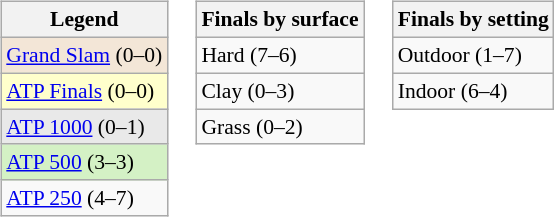<table>
<tr valign="top">
<td><br><table class="wikitable" style=font-size:90%>
<tr>
<th>Legend</th>
</tr>
<tr style="background:#f3e6d7;">
<td><a href='#'>Grand Slam</a> (0–0)</td>
</tr>
<tr style="background:#ffffcc;">
<td><a href='#'>ATP Finals</a> (0–0)</td>
</tr>
<tr style="background:#e9e9e9;">
<td><a href='#'>ATP 1000</a> (0–1)</td>
</tr>
<tr style="background:#d4f1c5;">
<td><a href='#'>ATP 500</a> (3–3)</td>
</tr>
<tr>
<td><a href='#'>ATP 250</a> (4–7)</td>
</tr>
</table>
</td>
<td><br><table class="wikitable" style=font-size:90%>
<tr>
<th>Finals by surface</th>
</tr>
<tr>
<td>Hard (7–6)</td>
</tr>
<tr>
<td>Clay (0–3)</td>
</tr>
<tr>
<td>Grass (0–2)</td>
</tr>
</table>
</td>
<td><br><table class="wikitable" style=font-size:90%>
<tr>
<th>Finals by setting</th>
</tr>
<tr>
<td>Outdoor (1–7)</td>
</tr>
<tr>
<td>Indoor (6–4)</td>
</tr>
</table>
</td>
</tr>
</table>
